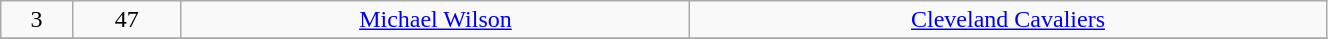<table class="wikitable" width="70%">
<tr align="center" bgcolor="">
<td>3</td>
<td>47</td>
<td><a href='#'>Michael Wilson</a></td>
<td><a href='#'>Cleveland Cavaliers</a></td>
</tr>
<tr align="center" bgcolor="">
</tr>
</table>
